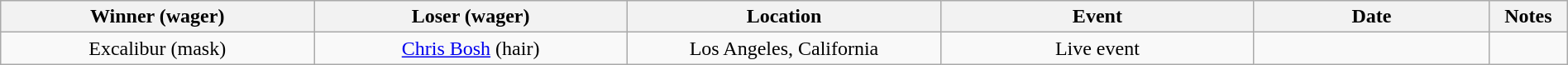<table class="wikitable sortable" width=100%  style="text-align: center">
<tr>
<th width=20% scope="col">Winner (wager)</th>
<th width=20% scope="col">Loser (wager)</th>
<th width=20% scope="col">Location</th>
<th width=20% scope="col">Event</th>
<th width=15% scope="col">Date</th>
<th class="unsortable" width=5% scope="col">Notes</th>
</tr>
<tr>
<td>Excalibur (mask)</td>
<td><a href='#'>Chris Bosh</a> (hair)</td>
<td>Los Angeles, California</td>
<td>Live event</td>
<td></td>
<td></td>
</tr>
</table>
